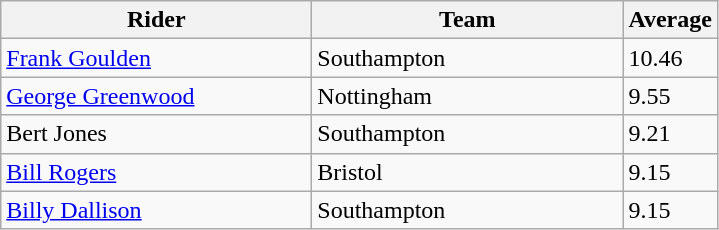<table class="wikitable" style="font-size: 100%">
<tr>
<th width=200>Rider</th>
<th width=200>Team</th>
<th width=40>Average</th>
</tr>
<tr>
<td align="left"><a href='#'>Frank Goulden</a></td>
<td>Southampton</td>
<td>10.46</td>
</tr>
<tr>
<td align="left"><a href='#'>George Greenwood</a></td>
<td>Nottingham</td>
<td>9.55</td>
</tr>
<tr>
<td align="left">Bert Jones</td>
<td>Southampton</td>
<td>9.21</td>
</tr>
<tr>
<td align="left"><a href='#'>Bill Rogers</a></td>
<td>Bristol</td>
<td>9.15</td>
</tr>
<tr>
<td align="left"><a href='#'>Billy Dallison</a></td>
<td>Southampton</td>
<td>9.15</td>
</tr>
</table>
